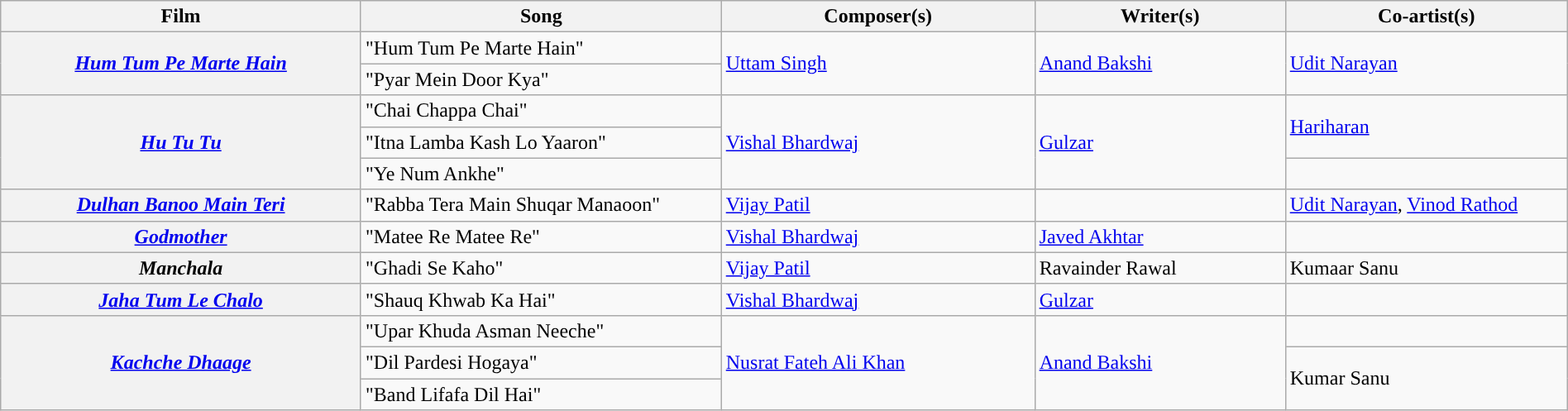<table class="wikitable plainrowheaders" style="width:100%; textcolor:#000">
<tr style="background:#b0e0e66;">
<th scope="col" style="width:23%;"><strong>Film</strong></th>
<th scope="col" style="width:23%;"><strong>Song</strong></th>
<th scope="col" style="width:20%;"><strong>Composer(s)</strong></th>
<th scope="col" style="width:16%;"><strong>Writer(s)</strong></th>
<th scope="col" style="width:18%;"><strong>Co-artist(s)</strong></th>
</tr>
<tr>
<th Rowspan=2><em><a href='#'>Hum Tum Pe Marte Hain</a></em></th>
<td>"Hum Tum Pe Marte Hain"</td>
<td rowspan=2><a href='#'>Uttam Singh</a></td>
<td rowspan=2><a href='#'>Anand Bakshi</a></td>
<td rowspan=2><a href='#'>Udit Narayan</a></td>
</tr>
<tr>
<td>"Pyar Mein Door Kya"</td>
</tr>
<tr>
<th Rowspan=3><em><a href='#'>Hu Tu Tu</a></em></th>
<td>"Chai Chappa Chai"</td>
<td rowspan=3><a href='#'>Vishal Bhardwaj</a></td>
<td rowspan=3><a href='#'>Gulzar</a></td>
<td rowspan=2><a href='#'>Hariharan</a></td>
</tr>
<tr>
<td>"Itna Lamba Kash Lo Yaaron"</td>
</tr>
<tr>
<td>"Ye Num Ankhe"</td>
<td></td>
</tr>
<tr>
<th><em><a href='#'>Dulhan Banoo Main Teri</a></em></th>
<td>"Rabba Tera Main Shuqar Manaoon"</td>
<td><a href='#'>Vijay Patil</a></td>
<td></td>
<td><a href='#'>Udit Narayan</a>, <a href='#'>Vinod Rathod</a></td>
</tr>
<tr>
<th><em><a href='#'>Godmother</a></em></th>
<td>"Matee Re Matee Re"</td>
<td><a href='#'>Vishal Bhardwaj</a></td>
<td><a href='#'>Javed Akhtar</a></td>
<td></td>
</tr>
<tr>
<th><em>Manchala</em></th>
<td>"Ghadi Se Kaho"</td>
<td><a href='#'>Vijay Patil</a></td>
<td>Ravainder Rawal</td>
<td>Kumaar Sanu</td>
</tr>
<tr>
<th><em><a href='#'>Jaha Tum Le Chalo</a></em></th>
<td>"Shauq Khwab Ka Hai"</td>
<td><a href='#'>Vishal Bhardwaj</a></td>
<td><a href='#'>Gulzar</a></td>
<td></td>
</tr>
<tr>
<th Rowspan=3><em><a href='#'>Kachche Dhaage</a></em></th>
<td>"Upar Khuda Asman Neeche"</td>
<td rowspan=3><a href='#'>Nusrat Fateh Ali Khan</a></td>
<td rowspan=3><a href='#'>Anand Bakshi</a></td>
<td></td>
</tr>
<tr>
<td>"Dil Pardesi Hogaya"</td>
<td rowspan=2>Kumar Sanu</td>
</tr>
<tr>
<td>"Band Lifafa Dil Hai"</td>
</tr>
</table>
